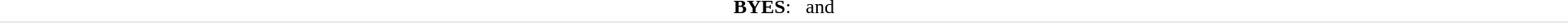<table style="text-align:center; border-bottom:1px solid #E0E0E0" width=100%>
<tr>
<td><strong>BYES</strong>:   and </td>
</tr>
</table>
